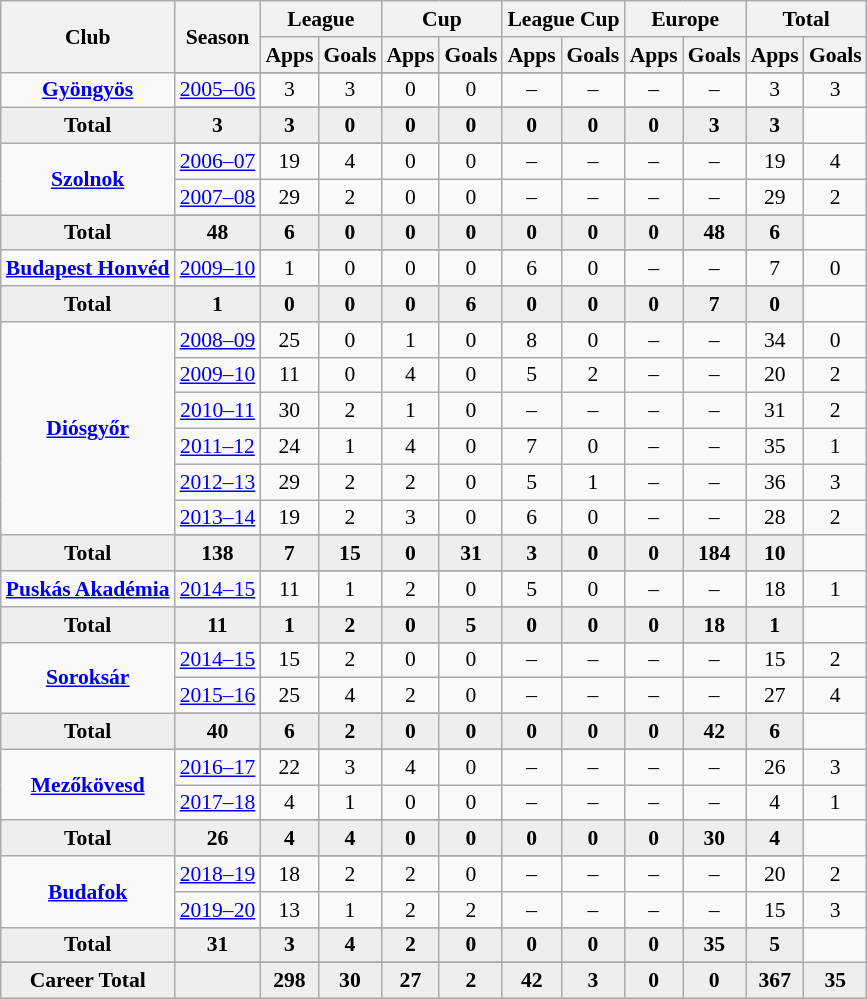<table class="wikitable" style="font-size:90%; text-align: center;">
<tr>
<th rowspan="2">Club</th>
<th rowspan="2">Season</th>
<th colspan="2">League</th>
<th colspan="2">Cup</th>
<th colspan="2">League Cup</th>
<th colspan="2">Europe</th>
<th colspan="2">Total</th>
</tr>
<tr>
<th>Apps</th>
<th>Goals</th>
<th>Apps</th>
<th>Goals</th>
<th>Apps</th>
<th>Goals</th>
<th>Apps</th>
<th>Goals</th>
<th>Apps</th>
<th>Goals</th>
</tr>
<tr ||-||-||-|->
<td rowspan="3" valign="center"><strong><a href='#'>Gyöngyös</a></strong></td>
</tr>
<tr>
<td><a href='#'>2005–06</a></td>
<td>3</td>
<td>3</td>
<td>0</td>
<td>0</td>
<td>–</td>
<td>–</td>
<td>–</td>
<td>–</td>
<td>3</td>
<td>3</td>
</tr>
<tr>
</tr>
<tr style="font-weight:bold; background-color:#eeeeee;">
<td>Total</td>
<td>3</td>
<td>3</td>
<td>0</td>
<td>0</td>
<td>0</td>
<td>0</td>
<td>0</td>
<td>0</td>
<td>3</td>
<td>3</td>
</tr>
<tr>
<td rowspan="4" valign="center"><strong><a href='#'>Szolnok</a></strong></td>
</tr>
<tr>
<td><a href='#'>2006–07</a></td>
<td>19</td>
<td>4</td>
<td>0</td>
<td>0</td>
<td>–</td>
<td>–</td>
<td>–</td>
<td>–</td>
<td>19</td>
<td>4</td>
</tr>
<tr>
<td><a href='#'>2007–08</a></td>
<td>29</td>
<td>2</td>
<td>0</td>
<td>0</td>
<td>–</td>
<td>–</td>
<td>–</td>
<td>–</td>
<td>29</td>
<td>2</td>
</tr>
<tr>
</tr>
<tr style="font-weight:bold; background-color:#eeeeee;">
<td>Total</td>
<td>48</td>
<td>6</td>
<td>0</td>
<td>0</td>
<td>0</td>
<td>0</td>
<td>0</td>
<td>0</td>
<td>48</td>
<td>6</td>
</tr>
<tr>
<td rowspan="3" valign="center"><strong><a href='#'>Budapest Honvéd</a></strong></td>
</tr>
<tr>
<td><a href='#'>2009–10</a></td>
<td>1</td>
<td>0</td>
<td>0</td>
<td>0</td>
<td>6</td>
<td>0</td>
<td>–</td>
<td>–</td>
<td>7</td>
<td>0</td>
</tr>
<tr>
</tr>
<tr style="font-weight:bold; background-color:#eeeeee;">
<td>Total</td>
<td>1</td>
<td>0</td>
<td>0</td>
<td>0</td>
<td>6</td>
<td>0</td>
<td>0</td>
<td>0</td>
<td>7</td>
<td>0</td>
</tr>
<tr>
<td rowspan="8" valign="center"><strong><a href='#'>Diósgyőr</a></strong></td>
</tr>
<tr>
<td><a href='#'>2008–09</a></td>
<td>25</td>
<td>0</td>
<td>1</td>
<td>0</td>
<td>8</td>
<td>0</td>
<td>–</td>
<td>–</td>
<td>34</td>
<td>0</td>
</tr>
<tr>
<td><a href='#'>2009–10</a></td>
<td>11</td>
<td>0</td>
<td>4</td>
<td>0</td>
<td>5</td>
<td>2</td>
<td>–</td>
<td>–</td>
<td>20</td>
<td>2</td>
</tr>
<tr>
<td><a href='#'>2010–11</a></td>
<td>30</td>
<td>2</td>
<td>1</td>
<td>0</td>
<td>–</td>
<td>–</td>
<td>–</td>
<td>–</td>
<td>31</td>
<td>2</td>
</tr>
<tr>
<td><a href='#'>2011–12</a></td>
<td>24</td>
<td>1</td>
<td>4</td>
<td>0</td>
<td>7</td>
<td>0</td>
<td>–</td>
<td>–</td>
<td>35</td>
<td>1</td>
</tr>
<tr>
<td><a href='#'>2012–13</a></td>
<td>29</td>
<td>2</td>
<td>2</td>
<td>0</td>
<td>5</td>
<td>1</td>
<td>–</td>
<td>–</td>
<td>36</td>
<td>3</td>
</tr>
<tr>
<td><a href='#'>2013–14</a></td>
<td>19</td>
<td>2</td>
<td>3</td>
<td>0</td>
<td>6</td>
<td>0</td>
<td>–</td>
<td>–</td>
<td>28</td>
<td>2</td>
</tr>
<tr>
</tr>
<tr style="font-weight:bold; background-color:#eeeeee;">
<td>Total</td>
<td>138</td>
<td>7</td>
<td>15</td>
<td>0</td>
<td>31</td>
<td>3</td>
<td>0</td>
<td>0</td>
<td>184</td>
<td>10</td>
</tr>
<tr>
<td rowspan="3" valign="center"><strong><a href='#'>Puskás Akadémia</a></strong></td>
</tr>
<tr>
<td><a href='#'>2014–15</a></td>
<td>11</td>
<td>1</td>
<td>2</td>
<td>0</td>
<td>5</td>
<td>0</td>
<td>–</td>
<td>–</td>
<td>18</td>
<td>1</td>
</tr>
<tr>
</tr>
<tr style="font-weight:bold; background-color:#eeeeee;">
<td>Total</td>
<td>11</td>
<td>1</td>
<td>2</td>
<td>0</td>
<td>5</td>
<td>0</td>
<td>0</td>
<td>0</td>
<td>18</td>
<td>1</td>
</tr>
<tr>
<td rowspan="4" valign="center"><strong><a href='#'>Soroksár</a></strong></td>
</tr>
<tr>
<td><a href='#'>2014–15</a></td>
<td>15</td>
<td>2</td>
<td>0</td>
<td>0</td>
<td>–</td>
<td>–</td>
<td>–</td>
<td>–</td>
<td>15</td>
<td>2</td>
</tr>
<tr>
<td><a href='#'>2015–16</a></td>
<td>25</td>
<td>4</td>
<td>2</td>
<td>0</td>
<td>–</td>
<td>–</td>
<td>–</td>
<td>–</td>
<td>27</td>
<td>4</td>
</tr>
<tr>
</tr>
<tr style="font-weight:bold; background-color:#eeeeee;">
<td>Total</td>
<td>40</td>
<td>6</td>
<td>2</td>
<td>0</td>
<td>0</td>
<td>0</td>
<td>0</td>
<td>0</td>
<td>42</td>
<td>6</td>
</tr>
<tr>
<td rowspan="4" valign="center"><strong><a href='#'>Mezőkövesd</a></strong></td>
</tr>
<tr>
<td><a href='#'>2016–17</a></td>
<td>22</td>
<td>3</td>
<td>4</td>
<td>0</td>
<td>–</td>
<td>–</td>
<td>–</td>
<td>–</td>
<td>26</td>
<td>3</td>
</tr>
<tr>
<td><a href='#'>2017–18</a></td>
<td>4</td>
<td>1</td>
<td>0</td>
<td>0</td>
<td>–</td>
<td>–</td>
<td>–</td>
<td>–</td>
<td>4</td>
<td>1</td>
</tr>
<tr>
</tr>
<tr style="font-weight:bold; background-color:#eeeeee;">
<td>Total</td>
<td>26</td>
<td>4</td>
<td>4</td>
<td>0</td>
<td>0</td>
<td>0</td>
<td>0</td>
<td>0</td>
<td>30</td>
<td>4</td>
</tr>
<tr>
<td rowspan="4" valign="center"><strong><a href='#'>Budafok</a></strong></td>
</tr>
<tr>
<td><a href='#'>2018–19</a></td>
<td>18</td>
<td>2</td>
<td>2</td>
<td>0</td>
<td>–</td>
<td>–</td>
<td>–</td>
<td>–</td>
<td>20</td>
<td>2</td>
</tr>
<tr>
<td><a href='#'>2019–20</a></td>
<td>13</td>
<td>1</td>
<td>2</td>
<td>2</td>
<td>–</td>
<td>–</td>
<td>–</td>
<td>–</td>
<td>15</td>
<td>3</td>
</tr>
<tr>
</tr>
<tr style="font-weight:bold; background-color:#eeeeee;">
<td>Total</td>
<td>31</td>
<td>3</td>
<td>4</td>
<td>2</td>
<td>0</td>
<td>0</td>
<td>0</td>
<td>0</td>
<td>35</td>
<td>5</td>
</tr>
<tr>
</tr>
<tr style="font-weight:bold; background-color:#eeeeee;">
<td rowspan="2" valign="top"><strong>Career Total</strong></td>
<td></td>
<td><strong>298</strong></td>
<td><strong>30</strong></td>
<td><strong>27</strong></td>
<td><strong>2</strong></td>
<td><strong>42</strong></td>
<td><strong>3</strong></td>
<td><strong>0</strong></td>
<td><strong>0</strong></td>
<td><strong>367</strong></td>
<td><strong>35</strong></td>
</tr>
</table>
